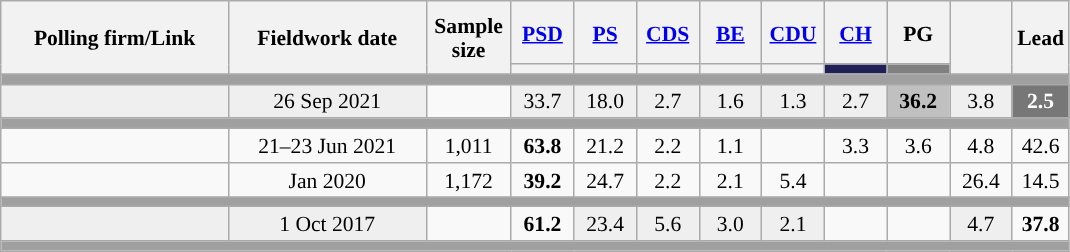<table class="wikitable sortable mw-datatable" style="text-align:center;font-size:90%;line-height:16px;">
<tr style="height:42px;">
<th style="width:145px;" rowspan="2">Polling firm/Link</th>
<th style="width:125px;" rowspan="2">Fieldwork date</th>
<th class="unsortable" style="width:50px;" rowspan="2">Sample size</th>
<th class="unsortable" style="width:35px;"><a href='#'>PSD</a></th>
<th class="unsortable" style="width:35px;"><a href='#'>PS</a></th>
<th class="unsortable" style="width:35px;"><a href='#'>CDS</a></th>
<th class="unsortable" style="width:35px;"><a href='#'>BE</a></th>
<th class="unsortable" style="width:35px;"><a href='#'>CDU</a></th>
<th class="unsortable" style="width:35px;"><a href='#'>CH</a></th>
<th class="unsortable" style="width:35px;">PG</th>
<th class="unsortable" style="width:35px;" rowspan="2"></th>
<th class="unsortable" style="width:30px;" rowspan="2">Lead</th>
</tr>
<tr>
<th class="unsortable" style="color:inherit;background:"></th>
<th class="unsortable" style="color:inherit;background:"></th>
<th class="unsortable" style="color:inherit;background:"></th>
<th class="unsortable" style="color:inherit;background:"></th>
<th class="unsortable" style="color:inherit;background:"></th>
<th class="sortable" style="background:#202056;"></th>
<th class="unsortable" style="color:inherit;background:gray;"></th>
</tr>
<tr>
<td colspan="13" style="background:#A0A0A0"></td>
</tr>
<tr>
<td style="background:#EFEFEF;"><strong></strong></td>
<td style="background:#EFEFEF;" data-sort-value="2019-10-06">26 Sep 2021</td>
<td></td>
<td style="background:#EFEFEF;">33.7<br></td>
<td style="background:#EFEFEF;">18.0<br></td>
<td style="background:#EFEFEF;">2.7<br></td>
<td style="background:#EFEFEF;">1.6<br></td>
<td style="background:#EFEFEF;">1.3<br></td>
<td style="background:#EFEFEF;">2.7<br></td>
<td style="background:#C0C0C0"><strong>36.2</strong><br></td>
<td style="background:#EFEFEF;">3.8</td>
<td style="background:#777777; color:white;"><strong>2.5</strong></td>
</tr>
<tr>
<td colspan="13" style="background:#A0A0A0"></td>
</tr>
<tr>
<td align="center"><br></td>
<td align="center">21–23 Jun 2021</td>
<td align="center">1,011</td>
<td align="center" ><strong>63.8</strong><br></td>
<td align="center">21.2<br></td>
<td align="center">2.2<br></td>
<td align="center">1.1<br></td>
<td></td>
<td align="center">3.3<br></td>
<td align="center">3.6<br></td>
<td align="center">4.8<br></td>
<td style="background:">42.6</td>
</tr>
<tr>
<td align="center"></td>
<td align="center">Jan 2020</td>
<td align="center">1,172</td>
<td align="center" ><strong>39.2</strong></td>
<td align="center">24.7</td>
<td align="center">2.2</td>
<td align="center">2.1</td>
<td align="center">5.4</td>
<td></td>
<td></td>
<td align="center">26.4</td>
<td style="background:">14.5</td>
</tr>
<tr>
<td colspan="12" style="background:#A0A0A0"></td>
</tr>
<tr>
<td style="background:#EFEFEF;"><strong></strong></td>
<td style="background:#EFEFEF;" data-sort-value="2019-10-06">1 Oct 2017</td>
<td></td>
<td><strong>61.2</strong><br></td>
<td style="background:#EFEFEF;">23.4<br></td>
<td style="background:#EFEFEF;">5.6<br></td>
<td style="background:#EFEFEF;">3.0<br></td>
<td style="background:#EFEFEF;">2.1<br></td>
<td></td>
<td></td>
<td style="background:#EFEFEF;">4.7</td>
<td style="background:"><strong>37.8</strong></td>
</tr>
<tr>
<td colspan="12" style="background:#A0A0A0"></td>
</tr>
</table>
